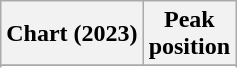<table class="wikitable sortable plainrowheaders" style="text-align:center">
<tr>
<th scope="col">Chart (2023)</th>
<th scope="col">Peak<br>position</th>
</tr>
<tr>
</tr>
<tr>
</tr>
<tr>
</tr>
<tr>
</tr>
</table>
